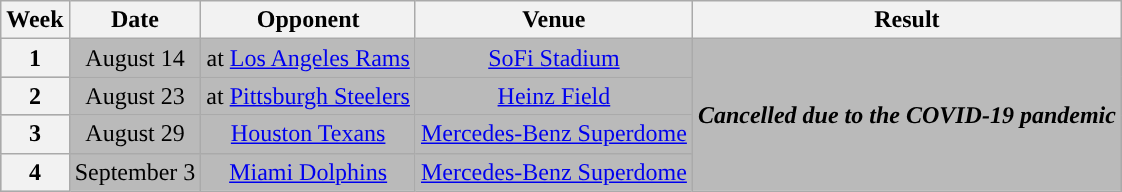<table class="wikitable" style="text-align:center">
<tr>
<th>Week</th>
<th>Date</th>
<th>Opponent</th>
<th>Venue</th>
<th>Result</th>
</tr>
<tr style="background:#bababa">
<th>1</th>
<td>August 14</td>
<td>at <a href='#'>Los Angeles Rams</a></td>
<td><a href='#'>SoFi Stadium</a></td>
<td rowspan=4><strong><em>Cancelled due to the COVID-19 pandemic</em></strong></td>
</tr>
<tr style="background:#bababa">
<th>2</th>
<td>August 23</td>
<td>at <a href='#'>Pittsburgh Steelers</a></td>
<td><a href='#'>Heinz Field</a></td>
</tr>
<tr style="background:#bababa">
<th>3</th>
<td>August 29</td>
<td><a href='#'>Houston Texans</a></td>
<td><a href='#'>Mercedes-Benz Superdome</a></td>
</tr>
<tr style="background:#bababa">
<th>4</th>
<td>September 3</td>
<td><a href='#'>Miami Dolphins</a></td>
<td><a href='#'>Mercedes-Benz Superdome</a></td>
</tr>
</table>
